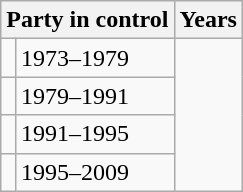<table class="wikitable">
<tr>
<th colspan="2">Party in control</th>
<th>Years</th>
</tr>
<tr>
<td></td>
<td>1973–1979</td>
</tr>
<tr>
<td></td>
<td>1979–1991</td>
</tr>
<tr>
<td></td>
<td>1991–1995</td>
</tr>
<tr>
<td></td>
<td>1995–2009</td>
</tr>
</table>
